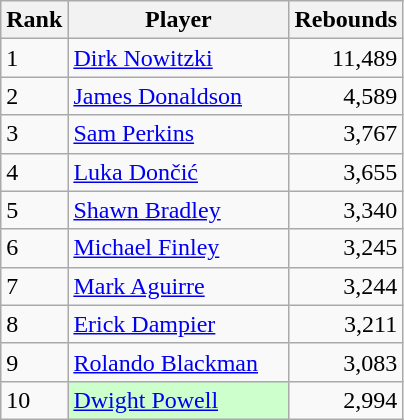<table class="wikitable">
<tr>
<th scope="col">Rank</th>
<th scope="col" width="140px">Player</th>
<th scope="col">Rebounds</th>
</tr>
<tr>
<td>1</td>
<td><a href='#'>Dirk Nowitzki</a></td>
<td align="right">11,489</td>
</tr>
<tr>
<td>2</td>
<td><a href='#'>James Donaldson</a></td>
<td align="right">4,589</td>
</tr>
<tr>
<td>3</td>
<td><a href='#'>Sam Perkins</a></td>
<td align="right">3,767</td>
</tr>
<tr>
<td>4</td>
<td><a href='#'>Luka Dončić</a></td>
<td align="right">3,655</td>
</tr>
<tr>
<td>5</td>
<td><a href='#'>Shawn Bradley</a></td>
<td align="right">3,340</td>
</tr>
<tr>
<td>6</td>
<td><a href='#'>Michael Finley</a></td>
<td align="right">3,245</td>
</tr>
<tr>
<td>7</td>
<td><a href='#'>Mark Aguirre</a></td>
<td align="right">3,244</td>
</tr>
<tr>
<td>8</td>
<td><a href='#'>Erick Dampier</a></td>
<td align="right">3,211</td>
</tr>
<tr>
<td>9</td>
<td><a href='#'>Rolando Blackman</a></td>
<td align="right">3,083</td>
</tr>
<tr>
<td>10</td>
<td style="background-color:#CCFFCC"><a href='#'>Dwight Powell</a></td>
<td align="right">2,994</td>
</tr>
</table>
